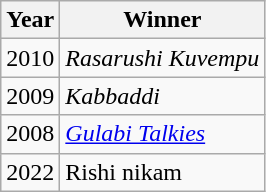<table class="wikitable">
<tr>
<th>Year</th>
<th>Winner</th>
</tr>
<tr>
<td>2010</td>
<td><em>Rasarushi Kuvempu</em> </td>
</tr>
<tr>
<td>2009</td>
<td><em>Kabbaddi</em> </td>
</tr>
<tr>
<td>2008</td>
<td><em><a href='#'>Gulabi Talkies</a></em> </td>
</tr>
<tr>
<td>2022</td>
<td>Rishi nikam</td>
</tr>
</table>
